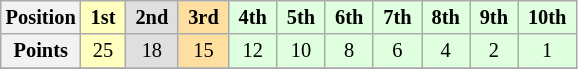<table class="wikitable" style="font-size:85%; text-align:center">
<tr>
<th>Position</th>
<td style="background:#ffffbf"> <strong>1st</strong> </td>
<td style="background:#dfdfdf"> <strong>2nd</strong> </td>
<td style="background:#ffdf9f"> <strong>3rd</strong> </td>
<td style="background:#dfffdf"> <strong>4th</strong> </td>
<td style="background:#dfffdf"> <strong>5th</strong> </td>
<td style="background:#dfffdf"> <strong>6th</strong> </td>
<td style="background:#dfffdf"> <strong>7th</strong> </td>
<td style="background:#dfffdf"> <strong>8th</strong> </td>
<td style="background:#dfffdf"> <strong>9th</strong> </td>
<td style="background:#dfffdf"> <strong>10th</strong> </td>
</tr>
<tr>
<th>Points</th>
<td style="background:#ffffbf">25</td>
<td style="background:#dfdfdf">18</td>
<td style="background:#ffdf9f">15</td>
<td style="background:#dfffdf">12</td>
<td style="background:#dfffdf">10</td>
<td style="background:#dfffdf">8</td>
<td style="background:#dfffdf">6</td>
<td style="background:#dfffdf">4</td>
<td style="background:#dfffdf">2</td>
<td style="background:#dfffdf">1</td>
</tr>
<tr>
</tr>
</table>
